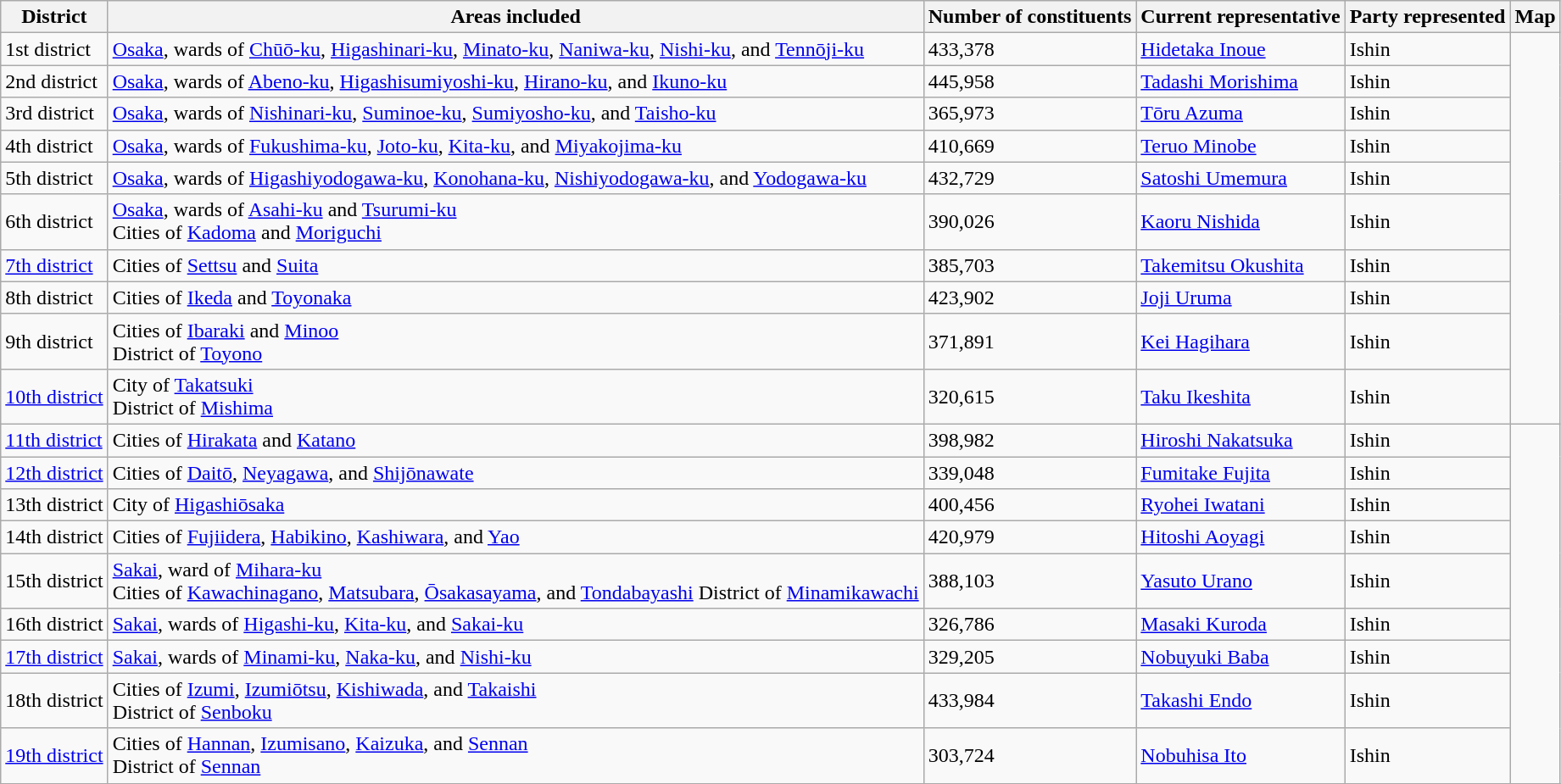<table class="wikitable">
<tr>
<th>District</th>
<th>Areas included</th>
<th>Number of constituents</th>
<th>Current representative</th>
<th>Party represented</th>
<th>Map</th>
</tr>
<tr>
<td>1st district</td>
<td><a href='#'>Osaka</a>, wards of <a href='#'>Chūō-ku</a>, <a href='#'>Higashinari-ku</a>, <a href='#'>Minato-ku</a>, <a href='#'>Naniwa-ku</a>, <a href='#'>Nishi-ku</a>, and <a href='#'>Tennōji-ku</a></td>
<td>433,378</td>
<td><a href='#'>Hidetaka Inoue</a></td>
<td>Ishin</td>
<td rowspan="10"></td>
</tr>
<tr>
<td>2nd district</td>
<td><a href='#'>Osaka</a>, wards of <a href='#'>Abeno-ku</a>, <a href='#'>Higashisumiyoshi-ku</a>, <a href='#'>Hirano-ku</a>, and <a href='#'>Ikuno-ku</a></td>
<td>445,958</td>
<td><a href='#'>Tadashi Morishima</a></td>
<td>Ishin</td>
</tr>
<tr>
<td>3rd district</td>
<td><a href='#'>Osaka</a>, wards of <a href='#'>Nishinari-ku</a>, <a href='#'>Suminoe-ku</a>, <a href='#'>Sumiyosho-ku</a>, and <a href='#'>Taisho-ku</a></td>
<td>365,973</td>
<td><a href='#'>Tōru Azuma</a></td>
<td>Ishin</td>
</tr>
<tr>
<td>4th district</td>
<td><a href='#'>Osaka</a>, wards of <a href='#'>Fukushima-ku</a>, <a href='#'>Joto-ku</a>, <a href='#'>Kita-ku</a>, and <a href='#'>Miyakojima-ku</a></td>
<td>410,669</td>
<td><a href='#'>Teruo Minobe</a></td>
<td>Ishin</td>
</tr>
<tr>
<td>5th district</td>
<td><a href='#'>Osaka</a>, wards of <a href='#'>Higashiyodogawa-ku</a>, <a href='#'>Konohana-ku</a>, <a href='#'>Nishiyodogawa-ku</a>, and <a href='#'>Yodogawa-ku</a></td>
<td>432,729</td>
<td><a href='#'>Satoshi Umemura</a></td>
<td>Ishin</td>
</tr>
<tr>
<td>6th district</td>
<td><a href='#'>Osaka</a>, wards of <a href='#'>Asahi-ku</a> and <a href='#'>Tsurumi-ku</a><br>Cities of <a href='#'>Kadoma</a> and <a href='#'>Moriguchi</a></td>
<td>390,026</td>
<td><a href='#'>Kaoru Nishida</a></td>
<td>Ishin</td>
</tr>
<tr>
<td><a href='#'>7th district</a></td>
<td>Cities of <a href='#'>Settsu</a> and <a href='#'>Suita</a></td>
<td>385,703</td>
<td><a href='#'>Takemitsu Okushita</a></td>
<td>Ishin</td>
</tr>
<tr>
<td>8th district</td>
<td>Cities of <a href='#'>Ikeda</a> and <a href='#'>Toyonaka</a></td>
<td>423,902</td>
<td><a href='#'>Joji Uruma</a></td>
<td>Ishin</td>
</tr>
<tr>
<td>9th district</td>
<td>Cities of <a href='#'>Ibaraki</a> and <a href='#'>Minoo</a><br>District of <a href='#'>Toyono</a></td>
<td>371,891</td>
<td><a href='#'>Kei Hagihara</a></td>
<td>Ishin</td>
</tr>
<tr>
<td><a href='#'>10th district</a></td>
<td>City of <a href='#'>Takatsuki</a><br>District of <a href='#'>Mishima</a></td>
<td>320,615</td>
<td><a href='#'>Taku Ikeshita</a></td>
<td>Ishin</td>
</tr>
<tr>
<td><a href='#'>11th district</a></td>
<td>Cities of <a href='#'>Hirakata</a> and <a href='#'>Katano</a></td>
<td>398,982</td>
<td><a href='#'>Hiroshi Nakatsuka</a></td>
<td>Ishin</td>
<td rowspan="9"></td>
</tr>
<tr>
<td><a href='#'>12th district</a></td>
<td>Cities of <a href='#'>Daitō</a>, <a href='#'>Neyagawa</a>, and <a href='#'>Shijōnawate</a></td>
<td>339,048</td>
<td><a href='#'>Fumitake Fujita</a></td>
<td>Ishin</td>
</tr>
<tr>
<td>13th district</td>
<td>City of <a href='#'>Higashiōsaka</a></td>
<td>400,456</td>
<td><a href='#'>Ryohei Iwatani</a></td>
<td>Ishin</td>
</tr>
<tr>
<td>14th district</td>
<td>Cities of <a href='#'>Fujiidera</a>, <a href='#'>Habikino</a>, <a href='#'>Kashiwara</a>, and <a href='#'>Yao</a></td>
<td>420,979</td>
<td><a href='#'>Hitoshi Aoyagi</a></td>
<td>Ishin</td>
</tr>
<tr>
<td>15th district</td>
<td><a href='#'>Sakai</a>, ward of <a href='#'>Mihara-ku</a><br>Cities of <a href='#'>Kawachinagano</a>, <a href='#'>Matsubara</a>, <a href='#'>Ōsakasayama</a>, and <a href='#'>Tondabayashi</a>
District of <a href='#'>Minamikawachi</a></td>
<td>388,103</td>
<td><a href='#'>Yasuto Urano</a></td>
<td>Ishin</td>
</tr>
<tr>
<td>16th district</td>
<td><a href='#'>Sakai</a>, wards of <a href='#'>Higashi-ku</a>, <a href='#'>Kita-ku</a>, and <a href='#'>Sakai-ku</a></td>
<td>326,786</td>
<td><a href='#'>Masaki Kuroda</a></td>
<td>Ishin</td>
</tr>
<tr>
<td><a href='#'>17th district</a></td>
<td><a href='#'>Sakai</a>, wards of <a href='#'>Minami-ku</a>, <a href='#'>Naka-ku</a>, and <a href='#'>Nishi-ku</a></td>
<td>329,205</td>
<td><a href='#'>Nobuyuki Baba</a></td>
<td>Ishin</td>
</tr>
<tr>
<td>18th district</td>
<td>Cities of <a href='#'>Izumi</a>, <a href='#'>Izumiōtsu</a>, <a href='#'>Kishiwada</a>, and <a href='#'>Takaishi</a><br>District of <a href='#'>Senboku</a></td>
<td>433,984</td>
<td><a href='#'>Takashi Endo</a></td>
<td>Ishin</td>
</tr>
<tr>
<td><a href='#'>19th district</a></td>
<td>Cities of <a href='#'>Hannan</a>, <a href='#'>Izumisano</a>, <a href='#'>Kaizuka</a>, and <a href='#'>Sennan</a><br>District of <a href='#'>Sennan</a></td>
<td>303,724</td>
<td><a href='#'>Nobuhisa Ito</a></td>
<td>Ishin</td>
</tr>
<tr>
</tr>
</table>
